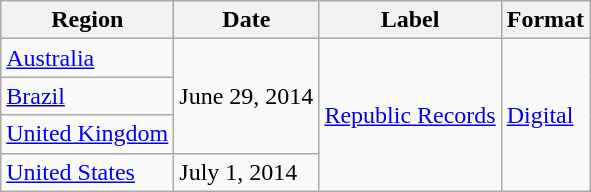<table class="wikitable">
<tr>
<th>Region</th>
<th>Date</th>
<th>Label</th>
<th>Format</th>
</tr>
<tr>
<td><a href='#'>Australia</a></td>
<td rowspan=3>June 29, 2014</td>
<td rowspan=4><a href='#'>Republic Records</a></td>
<td rowspan=4><a href='#'>Digital</a></td>
</tr>
<tr>
<td><a href='#'>Brazil</a></td>
</tr>
<tr>
<td><a href='#'>United Kingdom</a></td>
</tr>
<tr>
<td><a href='#'>United States</a></td>
<td>July 1, 2014</td>
</tr>
</table>
